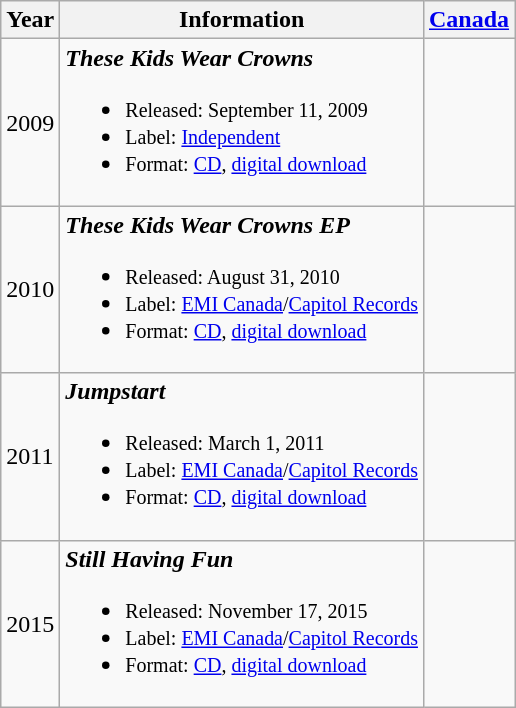<table class="wikitable">
<tr>
<th style="text-align:center;">Year</th>
<th style="text-align:center;">Information</th>
<th style="text-align:center;"><a href='#'>Canada</a></th>
</tr>
<tr>
<td>2009</td>
<td><strong><em>These Kids Wear Crowns</em></strong><br><ul><li><small>Released: September 11, 2009</small></li><li><small>Label: <a href='#'>Independent</a></small></li><li><small>Format: <a href='#'>CD</a>, <a href='#'>digital download</a></small></li></ul></td>
<td></td>
</tr>
<tr>
<td>2010</td>
<td><strong><em>These Kids Wear Crowns EP</em></strong><br><ul><li><small>Released: August 31, 2010</small></li><li><small>Label: <a href='#'>EMI Canada</a>/<a href='#'>Capitol Records</a></small></li><li><small>Format: <a href='#'>CD</a>, <a href='#'>digital download</a></small></li></ul></td>
<td></td>
</tr>
<tr>
<td>2011</td>
<td><strong><em>Jumpstart</em></strong><br><ul><li><small>Released: March 1, 2011</small></li><li><small>Label: <a href='#'>EMI Canada</a>/<a href='#'>Capitol Records</a></small></li><li><small>Format: <a href='#'>CD</a>, <a href='#'>digital download</a></small></li></ul></td>
<td></td>
</tr>
<tr>
<td>2015</td>
<td><strong><em>Still Having Fun</em></strong><br><ul><li><small>Released: November 17, 2015</small></li><li><small>Label: <a href='#'>EMI Canada</a>/<a href='#'>Capitol Records</a></small></li><li><small>Format: <a href='#'>CD</a>, <a href='#'>digital download</a></small></li></ul></td>
<td></td>
</tr>
</table>
